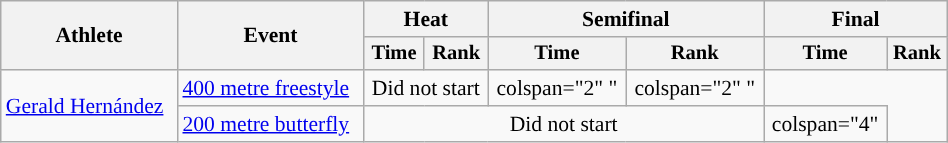<table class="wikitable" style="text-align:center; font-size:90%; width:50%;">
<tr>
<th rowspan="2">Athlete</th>
<th rowspan="2">Event</th>
<th colspan="2">Heat</th>
<th colspan="2">Semifinal</th>
<th colspan="2">Final</th>
</tr>
<tr style="font-size:95%">
<th>Time</th>
<th>Rank</th>
<th>Time</th>
<th>Rank</th>
<th>Time</th>
<th>Rank</th>
</tr>
<tr align=center>
<td align=left rowspan="2"><a href='#'>Gerald Hernández</a></td>
<td align=left><a href='#'>400 metre freestyle</a></td>
<td colspan="2">Did not start</td>
<td>colspan="2"  "</td>
<td>colspan="2"  "</td>
</tr>
<tr align=center>
<td align=left><a href='#'>200 metre butterfly</a></td>
<td colspan="4">Did not start</td>
<td>colspan="4"</td>
</tr>
</table>
